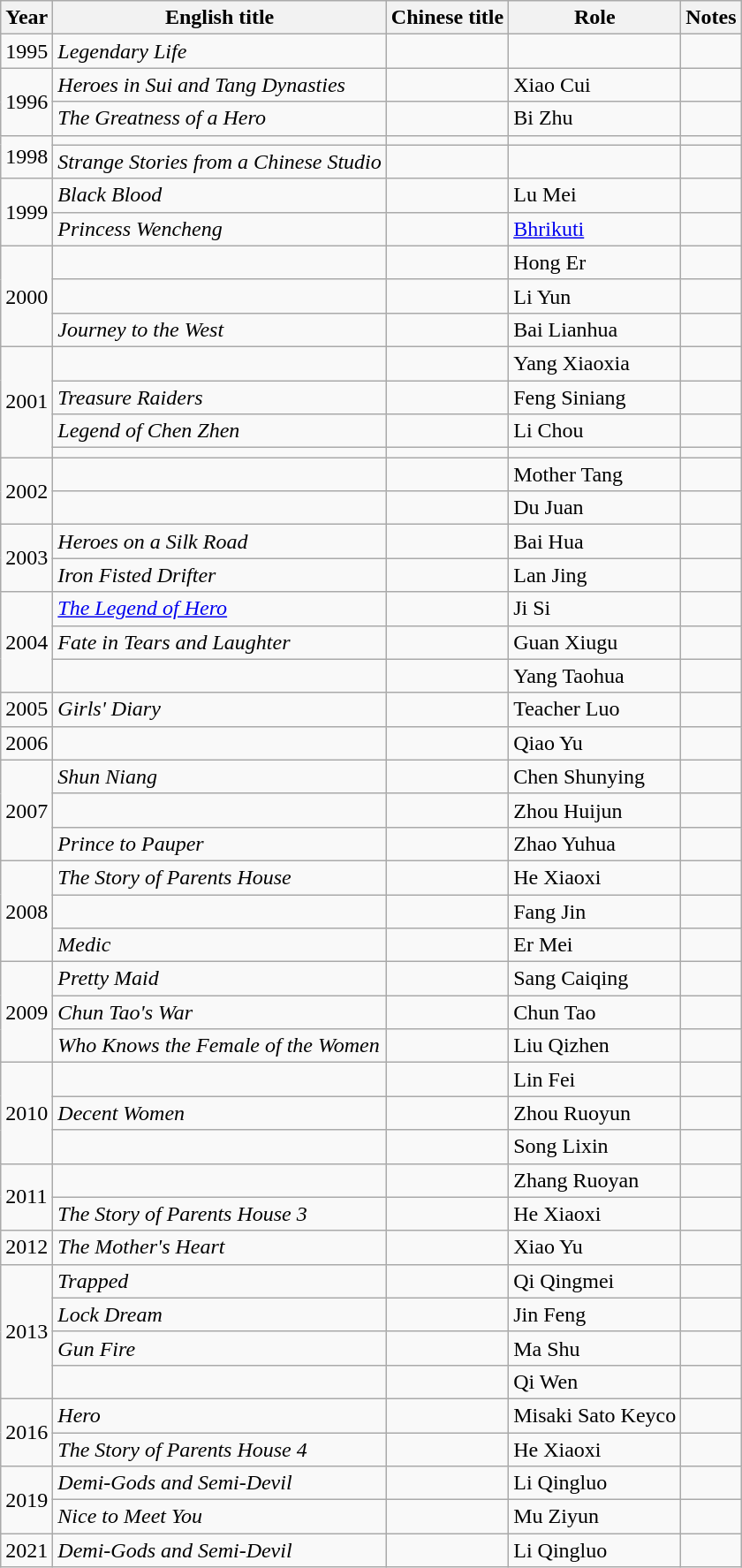<table class="wikitable">
<tr>
<th>Year</th>
<th>English title</th>
<th>Chinese title</th>
<th>Role</th>
<th>Notes</th>
</tr>
<tr>
<td>1995</td>
<td><em>Legendary Life</em></td>
<td></td>
<td></td>
<td></td>
</tr>
<tr>
<td rowspan=2>1996</td>
<td><em>Heroes in Sui and Tang Dynasties</em></td>
<td></td>
<td>Xiao Cui</td>
<td></td>
</tr>
<tr>
<td><em>The Greatness of a Hero</em></td>
<td></td>
<td>Bi Zhu</td>
<td></td>
</tr>
<tr>
<td rowspan=2>1998</td>
<td></td>
<td></td>
<td></td>
<td></td>
</tr>
<tr>
<td><em>Strange Stories from a Chinese Studio</em></td>
<td></td>
<td></td>
<td></td>
</tr>
<tr>
<td rowspan=2>1999</td>
<td><em>Black Blood</em></td>
<td></td>
<td>Lu Mei</td>
<td></td>
</tr>
<tr>
<td><em>Princess Wencheng</em></td>
<td></td>
<td><a href='#'>Bhrikuti</a></td>
<td></td>
</tr>
<tr>
<td rowspan=3>2000</td>
<td></td>
<td></td>
<td>Hong Er</td>
<td></td>
</tr>
<tr>
<td></td>
<td></td>
<td>Li Yun</td>
<td></td>
</tr>
<tr>
<td><em>Journey to the West</em></td>
<td></td>
<td>Bai Lianhua</td>
<td></td>
</tr>
<tr>
<td rowspan=4>2001</td>
<td></td>
<td></td>
<td>Yang Xiaoxia</td>
<td></td>
</tr>
<tr>
<td><em>Treasure Raiders</em></td>
<td></td>
<td>Feng Siniang</td>
<td></td>
</tr>
<tr>
<td><em>Legend of Chen Zhen</em></td>
<td></td>
<td>Li Chou</td>
<td></td>
</tr>
<tr>
<td></td>
<td></td>
<td></td>
<td></td>
</tr>
<tr>
<td rowspan=2>2002</td>
<td></td>
<td></td>
<td>Mother Tang</td>
<td></td>
</tr>
<tr>
<td></td>
<td></td>
<td>Du Juan</td>
<td></td>
</tr>
<tr>
<td rowspan=2>2003</td>
<td><em>Heroes on a Silk Road</em></td>
<td></td>
<td>Bai Hua</td>
<td></td>
</tr>
<tr>
<td><em>Iron Fisted Drifter</em></td>
<td></td>
<td>Lan Jing</td>
<td></td>
</tr>
<tr>
<td rowspan=3>2004</td>
<td><em><a href='#'>The Legend of Hero</a></em></td>
<td></td>
<td>Ji Si</td>
<td></td>
</tr>
<tr>
<td><em>Fate in Tears and Laughter</em></td>
<td></td>
<td>Guan Xiugu</td>
<td></td>
</tr>
<tr>
<td></td>
<td></td>
<td>Yang Taohua</td>
<td></td>
</tr>
<tr>
<td>2005</td>
<td><em>Girls' Diary</em></td>
<td></td>
<td>Teacher Luo</td>
<td></td>
</tr>
<tr>
<td>2006</td>
<td></td>
<td></td>
<td>Qiao Yu</td>
<td></td>
</tr>
<tr>
<td rowspan=3>2007</td>
<td><em>Shun Niang</em></td>
<td></td>
<td>Chen Shunying</td>
<td></td>
</tr>
<tr>
<td></td>
<td></td>
<td>Zhou Huijun</td>
<td></td>
</tr>
<tr>
<td><em>Prince to Pauper</em></td>
<td></td>
<td>Zhao Yuhua</td>
<td></td>
</tr>
<tr>
<td rowspan=3>2008</td>
<td><em>The Story of Parents House</em></td>
<td></td>
<td>He Xiaoxi</td>
<td></td>
</tr>
<tr>
<td></td>
<td></td>
<td>Fang Jin</td>
<td></td>
</tr>
<tr>
<td><em>Medic</em></td>
<td></td>
<td>Er Mei</td>
<td></td>
</tr>
<tr>
<td rowspan=3>2009</td>
<td><em>Pretty Maid</em></td>
<td></td>
<td>Sang Caiqing</td>
<td></td>
</tr>
<tr>
<td><em>Chun Tao's War</em></td>
<td></td>
<td>Chun Tao</td>
<td></td>
</tr>
<tr>
<td><em>Who Knows the Female of the Women</em></td>
<td></td>
<td>Liu Qizhen</td>
<td></td>
</tr>
<tr>
<td rowspan=3>2010</td>
<td></td>
<td></td>
<td>Lin Fei</td>
<td></td>
</tr>
<tr>
<td><em>Decent Women</em></td>
<td></td>
<td>Zhou Ruoyun</td>
<td></td>
</tr>
<tr>
<td></td>
<td></td>
<td>Song Lixin</td>
<td></td>
</tr>
<tr>
<td rowspan=2>2011</td>
<td></td>
<td></td>
<td>Zhang Ruoyan</td>
<td></td>
</tr>
<tr>
<td><em>The Story of Parents House 3</em></td>
<td></td>
<td>He Xiaoxi</td>
<td></td>
</tr>
<tr>
<td>2012</td>
<td><em>The Mother's Heart</em></td>
<td></td>
<td>Xiao Yu</td>
<td></td>
</tr>
<tr>
<td rowspan=4>2013</td>
<td><em>Trapped</em></td>
<td></td>
<td>Qi Qingmei</td>
<td></td>
</tr>
<tr>
<td><em>Lock Dream</em></td>
<td></td>
<td>Jin Feng</td>
<td></td>
</tr>
<tr>
<td><em>Gun Fire</em></td>
<td></td>
<td>Ma Shu</td>
<td></td>
</tr>
<tr>
<td></td>
<td></td>
<td>Qi Wen</td>
<td></td>
</tr>
<tr>
<td rowspan=2>2016</td>
<td><em>Hero</em></td>
<td></td>
<td>Misaki Sato Keyco</td>
<td></td>
</tr>
<tr>
<td><em>The Story of Parents House 4</em></td>
<td></td>
<td>He Xiaoxi</td>
<td></td>
</tr>
<tr>
<td rowspan=2>2019</td>
<td><em>Demi-Gods and Semi-Devil</em></td>
<td></td>
<td>Li Qingluo</td>
<td></td>
</tr>
<tr>
<td><em>Nice to Meet You</em></td>
<td></td>
<td>Mu Ziyun</td>
<td></td>
</tr>
<tr>
<td>2021</td>
<td><em>Demi-Gods and Semi-Devil</em></td>
<td></td>
<td>Li Qingluo</td>
<td></td>
</tr>
</table>
